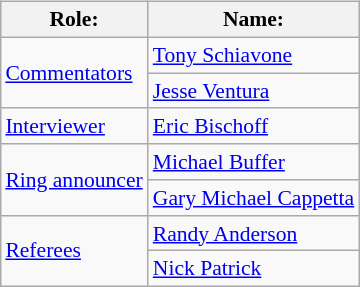<table class=wikitable style="font-size:90%; margin: 0.5em 0 0.5em 1em; float: right; clear: right;">
<tr>
<th>Role:</th>
<th>Name:</th>
</tr>
<tr>
<td rowspan=2><a href='#'>Commentators</a></td>
<td><a href='#'>Tony Schiavone</a></td>
</tr>
<tr>
<td><a href='#'>Jesse Ventura</a></td>
</tr>
<tr>
<td><a href='#'>Interviewer</a></td>
<td><a href='#'>Eric Bischoff</a></td>
</tr>
<tr>
<td rowspan=2><a href='#'>Ring announcer</a></td>
<td><a href='#'>Michael Buffer</a></td>
</tr>
<tr>
<td><a href='#'>Gary Michael Cappetta</a></td>
</tr>
<tr>
<td rowspan=2><a href='#'>Referees</a></td>
<td><a href='#'>Randy Anderson</a></td>
</tr>
<tr>
<td><a href='#'>Nick Patrick</a></td>
</tr>
</table>
